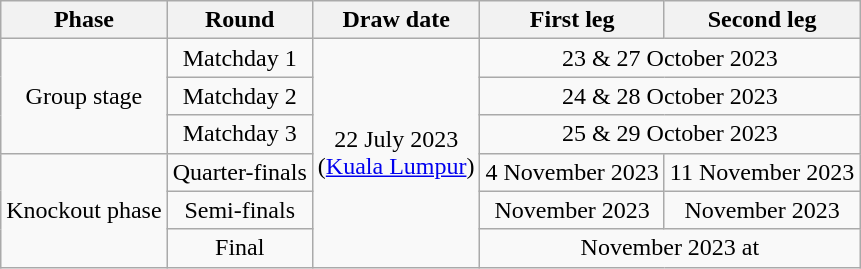<table class="wikitable" style="text-align:center">
<tr>
<th>Phase</th>
<th>Round</th>
<th>Draw date</th>
<th>First leg</th>
<th>Second leg</th>
</tr>
<tr>
<td rowspan=3>Group stage</td>
<td>Matchday 1</td>
<td rowspan=6>22 July 2023<br>(<a href='#'>Kuala Lumpur</a>)</td>
<td colspan=2>23 & 27 October 2023</td>
</tr>
<tr>
<td>Matchday 2</td>
<td colspan=2>24 & 28 October 2023</td>
</tr>
<tr>
<td>Matchday 3</td>
<td colspan=2>25 & 29 October 2023</td>
</tr>
<tr>
<td rowspan=3>Knockout phase</td>
<td>Quarter-finals</td>
<td>4 November 2023</td>
<td>11 November  2023</td>
</tr>
<tr>
<td>Semi-finals</td>
<td>November  2023</td>
<td>November  2023</td>
</tr>
<tr>
<td>Final</td>
<td colspan=2>November 2023 at</td>
</tr>
</table>
